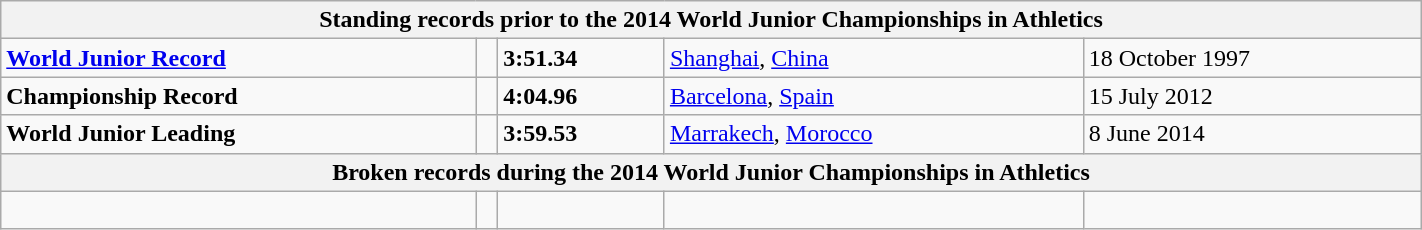<table class="wikitable" width=75%>
<tr>
<th colspan="5">Standing records prior to the 2014 World Junior Championships in Athletics</th>
</tr>
<tr>
<td><strong><a href='#'>World Junior Record</a></strong></td>
<td></td>
<td><strong>3:51.34</strong></td>
<td><a href='#'>Shanghai</a>, <a href='#'>China</a></td>
<td>18 October 1997</td>
</tr>
<tr>
<td><strong>Championship Record</strong></td>
<td></td>
<td><strong>4:04.96</strong></td>
<td><a href='#'>Barcelona</a>, <a href='#'>Spain</a></td>
<td>15 July 2012</td>
</tr>
<tr>
<td><strong>World Junior Leading</strong></td>
<td></td>
<td><strong>3:59.53</strong></td>
<td><a href='#'>Marrakech</a>, <a href='#'>Morocco</a></td>
<td>8 June 2014</td>
</tr>
<tr>
<th colspan="5">Broken records during the 2014 World Junior Championships in Athletics</th>
</tr>
<tr>
<td> </td>
<td></td>
<td></td>
<td></td>
<td></td>
</tr>
</table>
